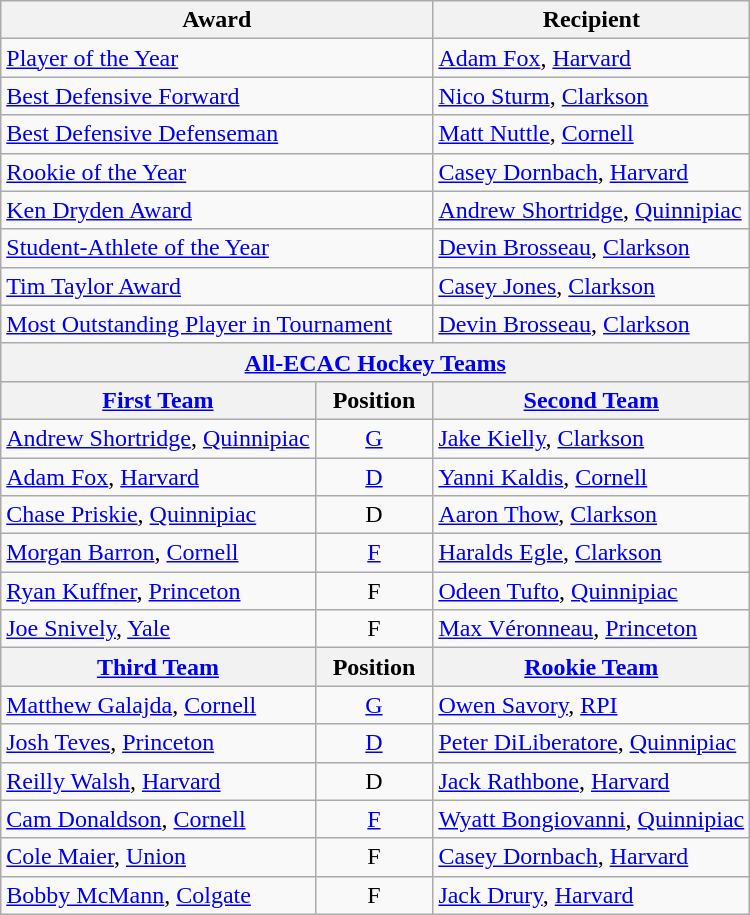<table class="wikitable">
<tr>
<th colspan=2>Award</th>
<th>Recipient</th>
</tr>
<tr>
<td colspan=2><a href='#'>Player of the Year</a></td>
<td><a href='#'>Adam Fox</a>, <a href='#'>Harvard</a></td>
</tr>
<tr>
<td colspan=2><a href='#'>Best Defensive Forward</a></td>
<td><a href='#'>Nico Sturm</a>, <a href='#'>Clarkson</a></td>
</tr>
<tr>
<td colspan=2><a href='#'>Best Defensive Defenseman</a></td>
<td><a href='#'>Matt Nuttle</a>, <a href='#'>Cornell</a></td>
</tr>
<tr>
<td colspan=2><a href='#'>Rookie of the Year</a></td>
<td><a href='#'>Casey Dornbach</a>, <a href='#'>Harvard</a></td>
</tr>
<tr>
<td colspan=2><a href='#'>Ken Dryden Award</a></td>
<td><a href='#'>Andrew Shortridge</a>, <a href='#'>Quinnipiac</a></td>
</tr>
<tr>
<td colspan=2><a href='#'>Student-Athlete of the Year</a></td>
<td><a href='#'>Devin Brosseau</a>, <a href='#'>Clarkson</a></td>
</tr>
<tr>
<td colspan=2><a href='#'>Tim Taylor Award</a></td>
<td><a href='#'>Casey Jones</a>, <a href='#'>Clarkson</a></td>
</tr>
<tr>
<td colspan=2><a href='#'>Most Outstanding Player in Tournament</a></td>
<td><a href='#'>Devin Brosseau</a>, <a href='#'>Clarkson</a></td>
</tr>
<tr>
<th colspan=3><a href='#'>All-ECAC Hockey Teams</a></th>
</tr>
<tr>
<th><a href='#'>First Team</a></th>
<th>  Position  </th>
<th><a href='#'>Second Team</a></th>
</tr>
<tr>
<td><a href='#'>Andrew Shortridge</a>, <a href='#'>Quinnipiac</a></td>
<td align=center><a href='#'>G</a></td>
<td><a href='#'>Jake Kielly</a>, <a href='#'>Clarkson</a></td>
</tr>
<tr>
<td><a href='#'>Adam Fox</a>, <a href='#'>Harvard</a></td>
<td align=center><a href='#'>D</a></td>
<td><a href='#'>Yanni Kaldis</a>, <a href='#'>Cornell</a></td>
</tr>
<tr>
<td><a href='#'>Chase Priskie</a>, <a href='#'>Quinnipiac</a></td>
<td align=center>D</td>
<td><a href='#'>Aaron Thow</a>, <a href='#'>Clarkson</a></td>
</tr>
<tr>
<td><a href='#'>Morgan Barron</a>, <a href='#'>Cornell</a></td>
<td align=center><a href='#'>F</a></td>
<td><a href='#'>Haralds Egle</a>, <a href='#'>Clarkson</a></td>
</tr>
<tr>
<td><a href='#'>Ryan Kuffner</a>, <a href='#'>Princeton</a></td>
<td align=center>F</td>
<td><a href='#'>Odeen Tufto</a>, <a href='#'>Quinnipiac</a></td>
</tr>
<tr>
<td><a href='#'>Joe Snively</a>, <a href='#'>Yale</a></td>
<td align=center>F</td>
<td><a href='#'>Max Véronneau</a>, <a href='#'>Princeton</a></td>
</tr>
<tr>
<th><a href='#'>Third Team</a></th>
<th>  Position  </th>
<th><a href='#'>Rookie Team</a></th>
</tr>
<tr>
<td><a href='#'>Matthew Galajda</a>, <a href='#'>Cornell</a></td>
<td align=center><a href='#'>G</a></td>
<td><a href='#'>Owen Savory</a>, <a href='#'>RPI</a></td>
</tr>
<tr>
<td><a href='#'>Josh Teves</a>, <a href='#'>Princeton</a></td>
<td align=center><a href='#'>D</a></td>
<td><a href='#'>Peter DiLiberatore</a>, <a href='#'>Quinnipiac</a></td>
</tr>
<tr>
<td><a href='#'>Reilly Walsh</a>, <a href='#'>Harvard</a></td>
<td align=center>D</td>
<td><a href='#'>Jack Rathbone</a>, <a href='#'>Harvard</a></td>
</tr>
<tr>
<td><a href='#'>Cam Donaldson</a>, <a href='#'>Cornell</a></td>
<td align=center><a href='#'>F</a></td>
<td><a href='#'>Wyatt Bongiovanni</a>, <a href='#'>Quinnipiac</a></td>
</tr>
<tr>
<td><a href='#'>Cole Maier</a>, <a href='#'>Union</a></td>
<td align=center>F</td>
<td><a href='#'>Casey Dornbach</a>, <a href='#'>Harvard</a></td>
</tr>
<tr>
<td><a href='#'>Bobby McMann</a>, <a href='#'>Colgate</a></td>
<td align=center>F</td>
<td><a href='#'>Jack Drury</a>, <a href='#'>Harvard</a></td>
</tr>
</table>
